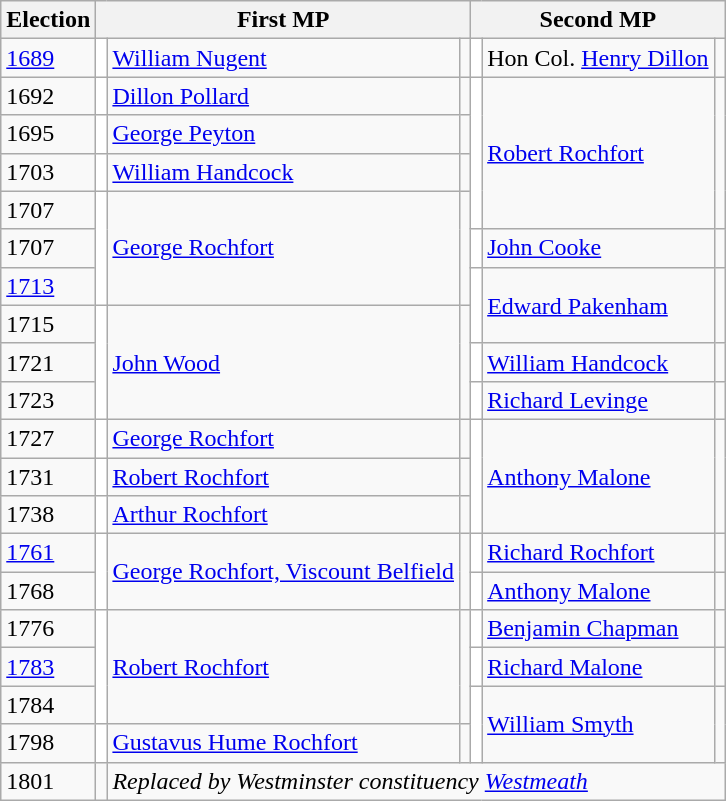<table class="wikitable">
<tr>
<th>Election</th>
<th colspan=3>First MP</th>
<th colspan=3>Second MP</th>
</tr>
<tr>
<td><a href='#'>1689</a></td>
<td style="background-color: white"></td>
<td><a href='#'>William Nugent</a></td>
<td></td>
<td style="background-color: white"></td>
<td>Hon Col. <a href='#'>Henry Dillon</a></td>
<td></td>
</tr>
<tr>
<td>1692</td>
<td style="background-color: white"></td>
<td><a href='#'>Dillon Pollard</a></td>
<td></td>
<td rowspan="4" style="background-color: white"></td>
<td rowspan="4"><a href='#'>Robert Rochfort</a></td>
<td rowspan="4"></td>
</tr>
<tr>
<td>1695</td>
<td style="background-color: white"></td>
<td><a href='#'>George Peyton</a></td>
<td></td>
</tr>
<tr>
<td>1703</td>
<td style="background-color: white"></td>
<td><a href='#'>William Handcock</a></td>
<td></td>
</tr>
<tr>
<td>1707</td>
<td rowspan="3" style="background-color: white"></td>
<td rowspan="3"><a href='#'>George Rochfort</a></td>
<td rowspan="3"></td>
</tr>
<tr>
<td>1707</td>
<td style="background-color: white"></td>
<td><a href='#'>John Cooke</a></td>
<td></td>
</tr>
<tr>
<td><a href='#'>1713</a></td>
<td rowspan="2" style="background-color: white"></td>
<td rowspan="2"><a href='#'>Edward Pakenham</a></td>
<td rowspan="2"></td>
</tr>
<tr>
<td>1715</td>
<td rowspan="3" style="background-color: white"></td>
<td rowspan="3"><a href='#'>John Wood</a></td>
<td rowspan="3"></td>
</tr>
<tr>
<td>1721</td>
<td style="background-color: white"></td>
<td><a href='#'>William Handcock</a></td>
<td></td>
</tr>
<tr>
<td>1723</td>
<td style="background-color: white"></td>
<td><a href='#'>Richard Levinge</a></td>
<td></td>
</tr>
<tr>
<td>1727</td>
<td style="background-color: white"></td>
<td><a href='#'>George Rochfort</a></td>
<td></td>
<td rowspan="3" style="background-color: white"></td>
<td rowspan="3"><a href='#'>Anthony Malone</a></td>
<td rowspan="3"></td>
</tr>
<tr>
<td>1731</td>
<td style="background-color: white"></td>
<td><a href='#'>Robert Rochfort</a></td>
<td></td>
</tr>
<tr>
<td>1738</td>
<td style="background-color: white"></td>
<td><a href='#'>Arthur Rochfort</a></td>
<td></td>
</tr>
<tr>
<td><a href='#'>1761</a></td>
<td rowspan="2" style="background-color: white"></td>
<td rowspan="2"><a href='#'>George Rochfort, Viscount Belfield</a></td>
<td rowspan="2"></td>
<td style="background-color: white"></td>
<td><a href='#'>Richard Rochfort</a></td>
<td></td>
</tr>
<tr>
<td>1768</td>
<td style="background-color: white"></td>
<td><a href='#'>Anthony Malone</a></td>
<td></td>
</tr>
<tr>
<td>1776</td>
<td rowspan="3" style="background-color: white"></td>
<td rowspan="3"><a href='#'>Robert Rochfort</a></td>
<td rowspan="3"></td>
<td style="background-color: white"></td>
<td><a href='#'>Benjamin Chapman</a></td>
<td></td>
</tr>
<tr>
<td><a href='#'>1783</a></td>
<td style="background-color: white"></td>
<td><a href='#'>Richard Malone</a></td>
<td></td>
</tr>
<tr>
<td>1784</td>
<td rowspan="2" style="background-color: white"></td>
<td rowspan="2"><a href='#'>William Smyth</a></td>
<td rowspan="2"></td>
</tr>
<tr>
<td>1798</td>
<td style="background-color: white"></td>
<td><a href='#'>Gustavus Hume Rochfort</a></td>
<td></td>
</tr>
<tr>
<td>1801</td>
<td></td>
<td colspan = "5"><em>Replaced by Westminster constituency <a href='#'>Westmeath</a></em></td>
</tr>
</table>
